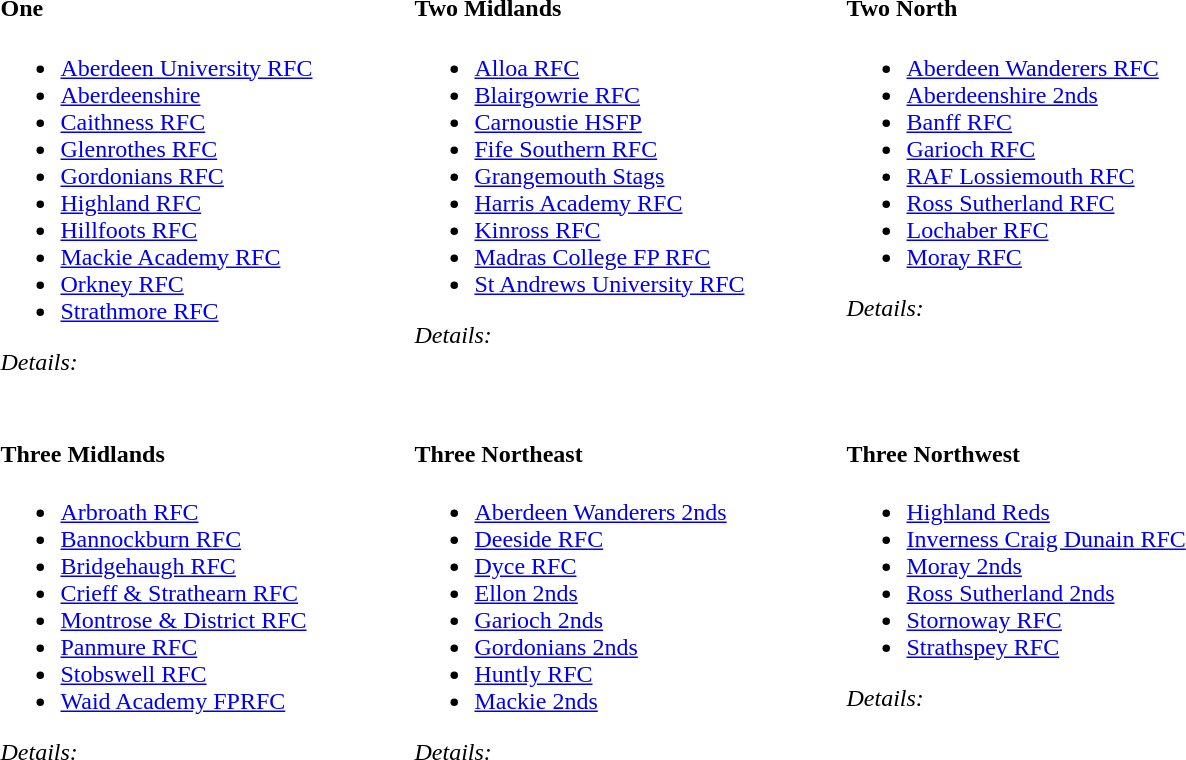<table>
<tr>
<td valign="top"><br><h4>One</h4><ul><li><a href='#'>Aberdeen University RFC</a></li><li><a href='#'>Aberdeenshire</a></li><li><a href='#'>Caithness RFC</a></li><li><a href='#'>Glenrothes RFC</a></li><li><a href='#'>Gordonians RFC</a></li><li><a href='#'>Highland RFC</a></li><li><a href='#'>Hillfoots RFC</a></li><li><a href='#'>Mackie Academy RFC</a></li><li><a href='#'>Orkney RFC</a></li><li><a href='#'>Strathmore RFC</a></li></ul><em>Details:</em> </td>
<td width="60"> </td>
<td valign="top"><br><h4>Two Midlands</h4><ul><li><a href='#'>Alloa RFC</a></li><li><a href='#'>Blairgowrie RFC</a></li><li><a href='#'>Carnoustie HSFP</a></li><li><a href='#'>Fife Southern RFC</a></li><li><a href='#'>Grangemouth Stags</a></li><li><a href='#'>Harris Academy RFC</a></li><li><a href='#'>Kinross RFC</a></li><li><a href='#'>Madras College FP RFC</a></li><li><a href='#'>St Andrews University RFC</a></li></ul><em>Details:</em> </td>
<td width="60"> </td>
<td valign="top"><br><h4>Two North</h4><ul><li><a href='#'>Aberdeen Wanderers RFC</a></li><li><a href='#'>Aberdeenshire 2nds</a></li><li><a href='#'>Banff RFC</a></li><li><a href='#'>Garioch RFC</a></li><li><a href='#'>RAF Lossiemouth RFC</a></li><li><a href='#'>Ross Sutherland RFC</a></li><li><a href='#'>Lochaber RFC</a></li><li><a href='#'>Moray RFC</a></li></ul><em>Details:</em> </td>
</tr>
<tr>
<td valign="top"><br><h4>Three Midlands</h4><ul><li><a href='#'>Arbroath RFC</a></li><li><a href='#'>Bannockburn RFC</a></li><li><a href='#'>Bridgehaugh RFC</a></li><li><a href='#'>Crieff & Strathearn RFC</a></li><li><a href='#'>Montrose & District RFC</a></li><li><a href='#'>Panmure RFC</a></li><li><a href='#'>Stobswell RFC</a></li><li><a href='#'>Waid Academy FPRFC</a></li></ul><em>Details:</em> </td>
<td width="60"> </td>
<td valign="top"><br><h4>Three Northeast</h4><ul><li><a href='#'>Aberdeen Wanderers 2nds</a></li><li><a href='#'>Deeside RFC</a></li><li><a href='#'>Dyce RFC</a></li><li><a href='#'>Ellon 2nds</a></li><li><a href='#'>Garioch 2nds</a></li><li><a href='#'>Gordonians 2nds</a></li><li><a href='#'>Huntly RFC</a></li><li><a href='#'>Mackie 2nds</a></li></ul><em>Details:</em> </td>
<td width="60"> </td>
<td valign="top"><br><h4>Three Northwest</h4><ul><li><a href='#'>Highland Reds</a></li><li><a href='#'>Inverness Craig Dunain RFC</a></li><li><a href='#'>Moray 2nds</a></li><li><a href='#'>Ross Sutherland 2nds</a></li><li><a href='#'>Stornoway RFC</a></li><li><a href='#'>Strathspey RFC</a></li></ul><em>Details:</em> </td>
</tr>
</table>
